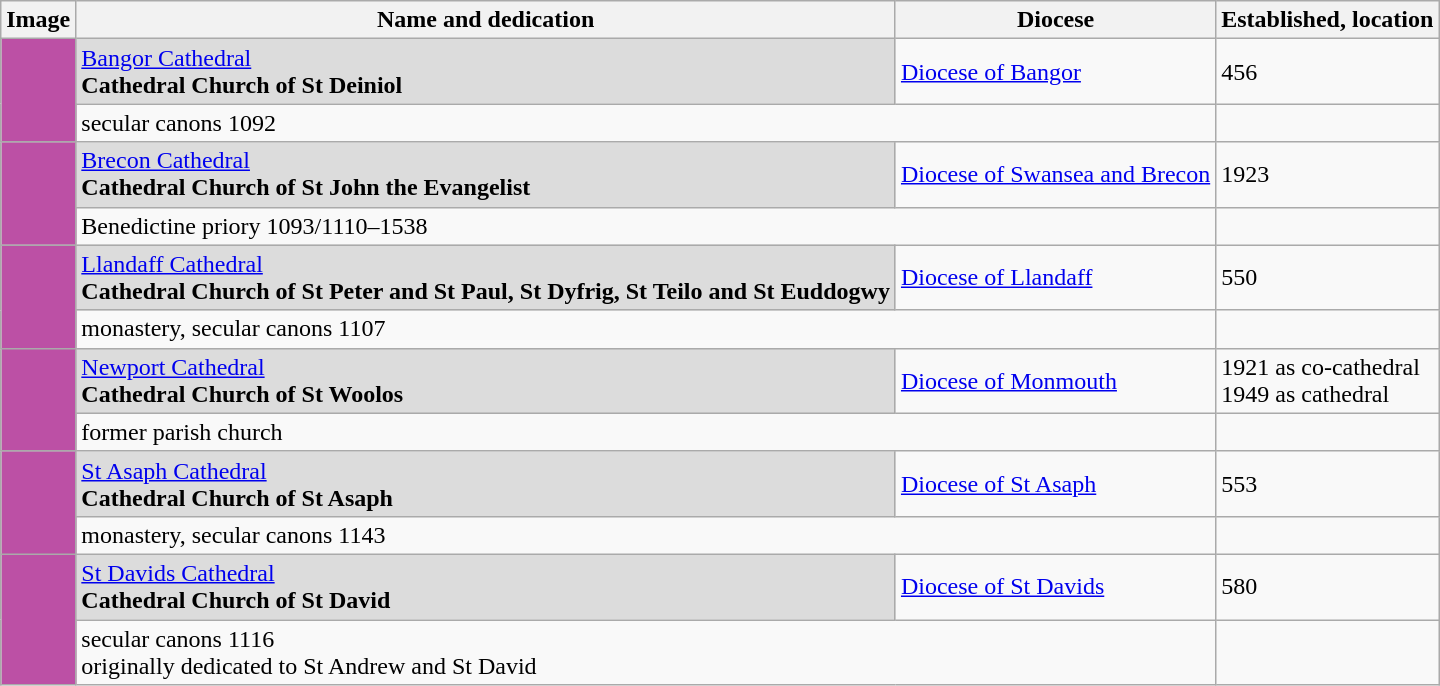<table class="wikitable">
<tr>
<th>Image</th>
<th>Name and dedication</th>
<th>Diocese</th>
<th>Established, location</th>
</tr>
<tr>
<td rowspan="2" align="center" bgcolor="#BC50A5"></td>
<td bgcolor="Gainsboro"><a href='#'>Bangor Cathedral</a><br><strong>Cathedral Church of St Deiniol</strong></td>
<td> <a href='#'>Diocese of Bangor</a></td>
<td>456</td>
</tr>
<tr>
<td colspan="2">secular canons 1092</td>
<td></td>
</tr>
<tr>
<td rowspan="2" align="center" bgcolor="#BC50A5"></td>
<td bgcolor="Gainsboro"><a href='#'>Brecon Cathedral</a><br><strong>Cathedral Church of St John the Evangelist</strong></td>
<td> <a href='#'>Diocese of Swansea and Brecon</a></td>
<td>1923</td>
</tr>
<tr>
<td colspan="2">Benedictine priory 1093/1110–1538</td>
<td></td>
</tr>
<tr>
<td rowspan="2" align="center" bgcolor="#BC50A5"></td>
<td bgcolor="Gainsboro"><a href='#'>Llandaff Cathedral</a><br><strong>Cathedral Church of St Peter and St Paul, St Dyfrig, St Teilo and St Euddogwy</strong></td>
<td> <a href='#'>Diocese of Llandaff</a></td>
<td>550</td>
</tr>
<tr>
<td colspan="2">monastery, secular canons 1107</td>
<td></td>
</tr>
<tr>
<td rowspan="2" align="center" bgcolor="#BC50A5"></td>
<td bgcolor="Gainsboro"><a href='#'>Newport Cathedral</a><br><strong>Cathedral Church of St Woolos</strong></td>
<td> <a href='#'>Diocese of Monmouth</a></td>
<td>1921 as co-cathedral<br>1949 as cathedral</td>
</tr>
<tr>
<td colspan="2">former parish church</td>
<td></td>
</tr>
<tr>
<td rowspan="2" align="center" bgcolor="#BC50A5"></td>
<td bgcolor="Gainsboro"><a href='#'>St Asaph Cathedral</a><br><strong>Cathedral Church of St Asaph</strong></td>
<td> <a href='#'>Diocese of St Asaph</a></td>
<td>553</td>
</tr>
<tr>
<td colspan="2">monastery, secular canons 1143</td>
<td></td>
</tr>
<tr>
<td rowspan="2" align="center" bgcolor="#BC50A5"></td>
<td bgcolor="Gainsboro"><a href='#'>St Davids Cathedral</a><br><strong>Cathedral Church of St David</strong></td>
<td> <a href='#'>Diocese of St Davids</a></td>
<td>580</td>
</tr>
<tr>
<td colspan="2">secular canons 1116<br>originally dedicated to St Andrew and St David</td>
<td></td>
</tr>
</table>
